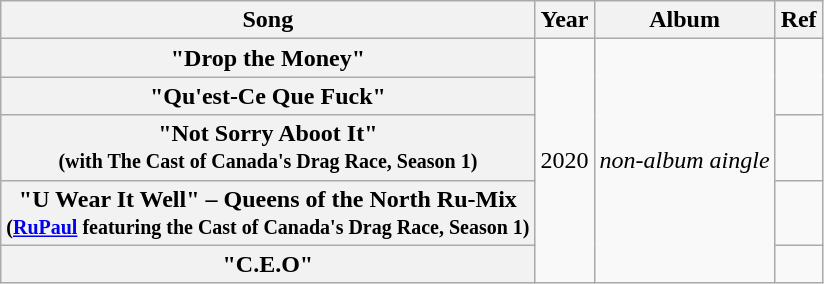<table class="wikitable plainrowheaders" style="text-align:center;" border="1">
<tr>
<th>Song</th>
<th>Year</th>
<th>Album</th>
<th>Ref</th>
</tr>
<tr>
<th scope="row">"Drop the Money"</th>
<td rowspan="5">2020</td>
<td rowspan="5"><em>non-album aingle</em></td>
<td rowspan=2></td>
</tr>
<tr>
<th scope="row">"Qu'est-Ce Que Fuck"</th>
</tr>
<tr>
<th scope="row">"Not Sorry Aboot It" <br> <small>(with The Cast of Canada's Drag Race, Season 1)</small></th>
<td></td>
</tr>
<tr>
<th scope="row">"U Wear It Well" – Queens of the North Ru-Mix <br> <small>(<a href='#'>RuPaul</a> featuring the Cast of Canada's Drag Race, Season 1)</small></th>
<td></td>
</tr>
<tr>
<th scope="row">"C.E.O"</th>
<td></td>
</tr>
</table>
